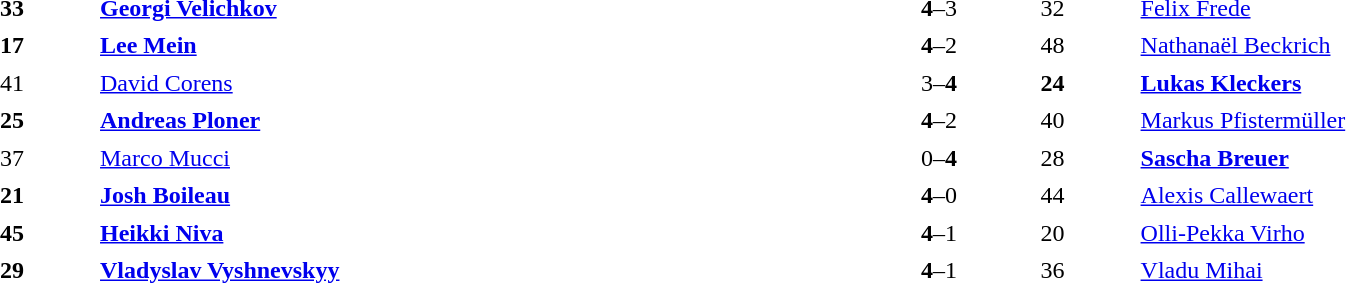<table width="100%" cellspacing="5">
<tr>
<th width=5%></th>
<th width=40%></th>
<th width=10%></th>
<th width=5%></th>
<th width=40%></th>
</tr>
<tr>
<td><strong>33</strong></td>
<td> <strong><a href='#'>Georgi Velichkov</a></strong></td>
<td align="center"><strong>4</strong>–3</td>
<td>32</td>
<td> <a href='#'>Felix Frede</a></td>
</tr>
<tr>
<td><strong>17</strong></td>
<td> <strong><a href='#'>Lee Mein</a></strong></td>
<td align="center"><strong>4</strong>–2</td>
<td>48</td>
<td> <a href='#'>Nathanaël Beckrich</a></td>
</tr>
<tr>
<td>41</td>
<td> <a href='#'>David Corens</a></td>
<td align="center">3–<strong>4</strong></td>
<td><strong>24</strong></td>
<td> <strong><a href='#'>Lukas Kleckers</a></strong></td>
</tr>
<tr>
<td><strong>25</strong></td>
<td> <strong><a href='#'>Andreas Ploner</a></strong></td>
<td align="center"><strong>4</strong>–2</td>
<td>40</td>
<td> <a href='#'>Markus Pfistermüller</a></td>
</tr>
<tr>
<td>37</td>
<td> <a href='#'>Marco Mucci</a></td>
<td align="center">0–<strong>4</strong></td>
<td>28</td>
<td> <strong><a href='#'>Sascha Breuer</a></strong></td>
</tr>
<tr>
<td><strong>21</strong></td>
<td> <strong><a href='#'>Josh Boileau</a></strong></td>
<td align="center"><strong>4</strong>–0</td>
<td>44</td>
<td> <a href='#'>Alexis Callewaert</a></td>
</tr>
<tr>
<td><strong>45</strong></td>
<td> <strong><a href='#'>Heikki Niva</a></strong></td>
<td align="center"><strong>4</strong>–1</td>
<td>20</td>
<td> <a href='#'>Olli-Pekka Virho</a></td>
</tr>
<tr>
<td><strong>29</strong></td>
<td> <strong><a href='#'>Vladyslav Vyshnevskyy</a></strong></td>
<td align="center"><strong>4</strong>–1</td>
<td>36</td>
<td> <a href='#'>Vladu Mihai</a></td>
</tr>
</table>
